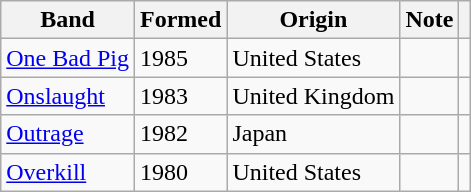<table class="wikitable sortable">
<tr>
<th>Band</th>
<th>Formed</th>
<th>Origin</th>
<th class=unsortable>Note</th>
<th></th>
</tr>
<tr>
<td><a href='#'>One Bad Pig</a></td>
<td>1985</td>
<td>United States</td>
<td></td>
<td></td>
</tr>
<tr>
<td><a href='#'>Onslaught</a></td>
<td>1983</td>
<td>United Kingdom</td>
<td></td>
<td></td>
</tr>
<tr>
<td><a href='#'>Outrage</a></td>
<td>1982</td>
<td>Japan</td>
<td></td>
<td></td>
</tr>
<tr>
<td><a href='#'>Overkill</a></td>
<td>1980</td>
<td>United States</td>
<td></td>
<td></td>
</tr>
</table>
